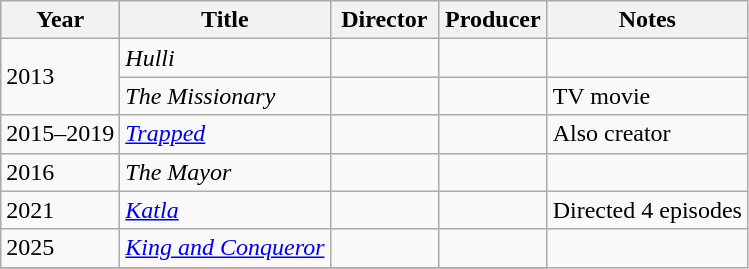<table class="wikitable">
<tr>
<th>Year</th>
<th>Title</th>
<th width=65>Director</th>
<th width=65>Producer</th>
<th>Notes</th>
</tr>
<tr>
<td rowspan=2>2013</td>
<td><em>Hulli</em></td>
<td></td>
<td></td>
<td></td>
</tr>
<tr>
<td><em>The Missionary</em></td>
<td></td>
<td></td>
<td>TV movie</td>
</tr>
<tr>
<td>2015–2019</td>
<td><em><a href='#'>Trapped</a></em></td>
<td></td>
<td></td>
<td>Also creator</td>
</tr>
<tr>
<td>2016</td>
<td><em>The Mayor</em></td>
<td></td>
<td></td>
<td></td>
</tr>
<tr>
<td>2021</td>
<td><em><a href='#'>Katla</a></em></td>
<td></td>
<td></td>
<td>Directed 4 episodes</td>
</tr>
<tr>
<td>2025</td>
<td><em><a href='#'>King and Conqueror</a></em></td>
<td></td>
<td></td>
</tr>
<tr>
</tr>
</table>
